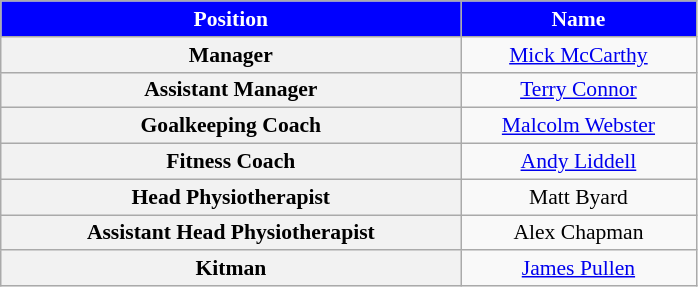<table class="wikitable"  style="text-align:center; font-size:90%; ">
<tr>
<th style="background:blue; color:white; width:300px;">Position</th>
<th style="background:blue; color:white; width:150px;">Name</th>
</tr>
<tr>
<th scope=row>Manager</th>
<td> <a href='#'>Mick McCarthy</a></td>
</tr>
<tr>
<th scope=row>Assistant Manager</th>
<td> <a href='#'>Terry Connor</a></td>
</tr>
<tr>
<th scope=row>Goalkeeping Coach</th>
<td> <a href='#'>Malcolm Webster</a></td>
</tr>
<tr>
<th scope=row>Fitness Coach</th>
<td> <a href='#'>Andy Liddell</a></td>
</tr>
<tr>
<th scope=row>Head Physiotherapist</th>
<td> Matt Byard</td>
</tr>
<tr>
<th scope=row>Assistant Head Physiotherapist</th>
<td> Alex Chapman</td>
</tr>
<tr>
<th scope=row>Kitman</th>
<td> <a href='#'>James Pullen</a></td>
</tr>
</table>
